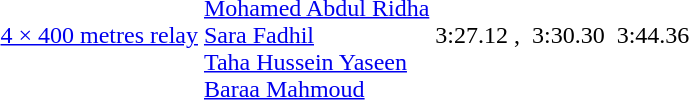<table>
<tr>
<td align=left><a href='#'>4 × 400 metres relay</a></td>
<td valign="top"><br><a href='#'>Mohamed Abdul Ridha</a><br><a href='#'>Sara Fadhil</a><br><a href='#'>Taha Hussein Yaseen</a><br><a href='#'>Baraa Mahmoud</a></td>
<td>3:27.12 , </td>
<td valign="top"></td>
<td>3:30.30 </td>
<td valign="top"></td>
<td>3:44.36</td>
</tr>
</table>
